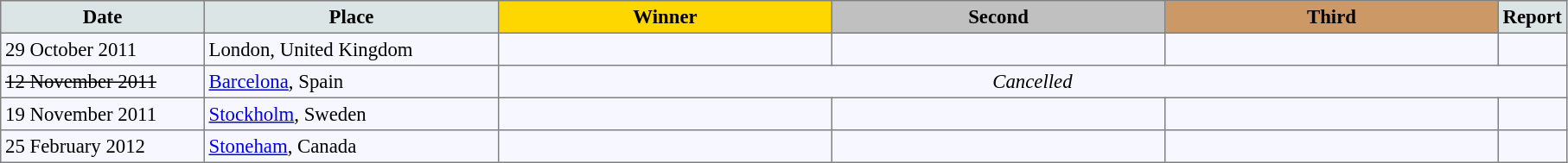<table bgcolor="#f7f8ff" cellpadding="3" cellspacing="0" border="1" style="font-size: 95%; border: gray solid 1px; border-collapse: collapse;">
<tr bgcolor="#CCCCCC">
<td align="center" bgcolor="#DCE5E5" width="150"><strong>Date</strong></td>
<td align="center" bgcolor="#DCE5E5" width="220"><strong>Place</strong></td>
<td align="center" bgcolor="gold" width="250"><strong>Winner</strong></td>
<td align="center" bgcolor="silver" width="250"><strong>Second</strong></td>
<td align="center" bgcolor="CC9966" width="250"><strong>Third</strong></td>
<td align="center" bgcolor="#DCE5E5"><strong>Report</strong></td>
</tr>
<tr align="left">
<td>29 October 2011</td>
<td> London, United Kingdom</td>
<td></td>
<td></td>
<td></td>
<td></td>
</tr>
<tr align="left">
<td><s>12 November 2011</s></td>
<td> <a href='#'>Barcelona</a>, Spain</td>
<td colspan="4" align="center"><em>Cancelled</em></td>
</tr>
<tr align="left">
<td>19 November 2011</td>
<td> <a href='#'>Stockholm</a>, Sweden</td>
<td></td>
<td></td>
<td></td>
<td></td>
</tr>
<tr align="left">
<td>25 February 2012</td>
<td> <a href='#'>Stoneham</a>, Canada</td>
<td></td>
<td></td>
<td></td>
<td></td>
</tr>
</table>
